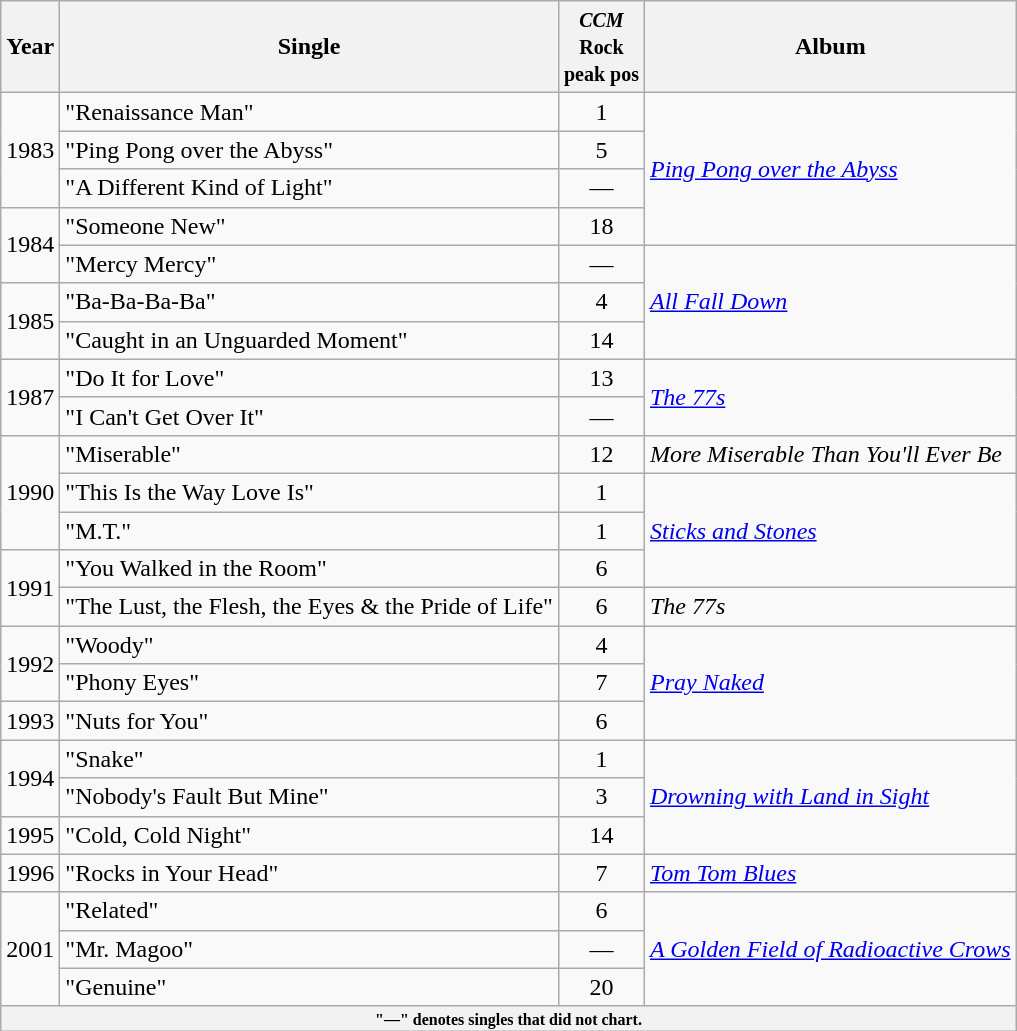<table class="wikitable">
<tr>
<th rowspan="1">Year</th>
<th rowspan="1">Single</th>
<th colspan="1"><small><em>CCM</em><br>Rock<br>peak pos</small></th>
<th rowspan="1">Album</th>
</tr>
<tr>
<td rowspan="3">1983</td>
<td>"Renaissance Man"</td>
<td align="center">1</td>
<td rowspan="4"><em><a href='#'>Ping Pong over the Abyss</a></em></td>
</tr>
<tr>
<td>"Ping Pong over the Abyss"</td>
<td align="center">5</td>
</tr>
<tr>
<td>"A Different Kind of Light"</td>
<td align="center">—</td>
</tr>
<tr>
<td rowspan="2">1984</td>
<td>"Someone New"</td>
<td align="center">18</td>
</tr>
<tr>
<td>"Mercy Mercy"</td>
<td align="center">—</td>
<td rowspan="3"><em><a href='#'>All Fall Down</a></em></td>
</tr>
<tr>
<td rowspan="2">1985</td>
<td>"Ba-Ba-Ba-Ba"</td>
<td align="center">4</td>
</tr>
<tr>
<td>"Caught in an Unguarded Moment"</td>
<td align="center">14</td>
</tr>
<tr>
<td rowspan="2">1987</td>
<td>"Do It for Love"</td>
<td align="center">13</td>
<td rowspan="2"><em><a href='#'>The 77s</a></em></td>
</tr>
<tr>
<td>"I Can't Get Over It"</td>
<td align="center">—</td>
</tr>
<tr>
<td rowspan="3">1990</td>
<td>"Miserable"</td>
<td align="center">12</td>
<td rowspan="1"><em>More Miserable Than You'll Ever Be</em></td>
</tr>
<tr>
<td>"This Is the Way Love Is"</td>
<td align="center">1</td>
<td rowspan="3"><em><a href='#'>Sticks and Stones</a></em></td>
</tr>
<tr>
<td>"M.T."</td>
<td align="center">1</td>
</tr>
<tr>
<td rowspan="2">1991</td>
<td>"You Walked in the Room"</td>
<td align="center">6</td>
</tr>
<tr>
<td>"The Lust, the Flesh, the Eyes & the Pride of Life"</td>
<td align="center">6</td>
<td rowspan="1"><em>The 77s</em></td>
</tr>
<tr>
<td rowspan="2">1992</td>
<td>"Woody"</td>
<td align="center">4</td>
<td rowspan="3"><em><a href='#'>Pray Naked</a></em></td>
</tr>
<tr>
<td>"Phony Eyes"</td>
<td align="center">7</td>
</tr>
<tr>
<td rowspan="1">1993</td>
<td>"Nuts for You"</td>
<td align="center">6</td>
</tr>
<tr>
<td rowspan="2">1994</td>
<td>"Snake"</td>
<td align="center">1</td>
<td rowspan="3"><em><a href='#'>Drowning with Land in Sight</a></em></td>
</tr>
<tr>
<td>"Nobody's Fault But Mine"</td>
<td align="center">3</td>
</tr>
<tr>
<td rowspan="1">1995</td>
<td>"Cold, Cold Night"</td>
<td align="center">14</td>
</tr>
<tr>
<td rowspan="1">1996</td>
<td>"Rocks in Your Head"</td>
<td align="center">7</td>
<td rowspan="1"><em><a href='#'>Tom Tom Blues</a></em></td>
</tr>
<tr>
<td rowspan="3">2001</td>
<td>"Related"</td>
<td align="center">6</td>
<td rowspan="3"><em><a href='#'>A Golden Field of Radioactive Crows</a></em></td>
</tr>
<tr>
<td>"Mr. Magoo"</td>
<td align="center">—</td>
</tr>
<tr>
<td>"Genuine"</td>
<td align="center">20</td>
</tr>
<tr>
<th colspan="10" style="font-size: 8pt">"—" denotes singles that did not chart.</th>
</tr>
</table>
